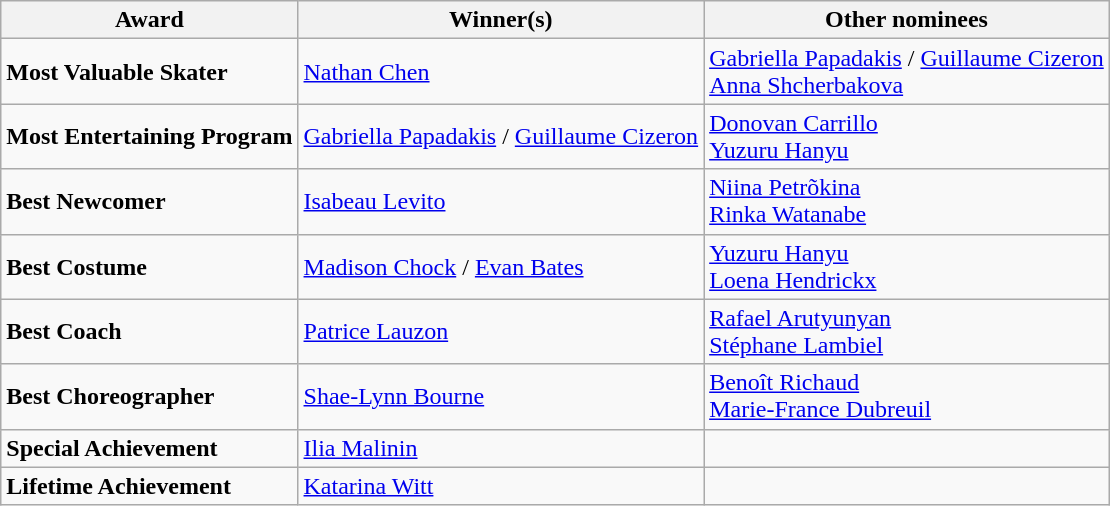<table class="wikitable">
<tr>
<th>Award</th>
<th>Winner(s)</th>
<th>Other nominees</th>
</tr>
<tr>
<td><strong>Most Valuable Skater</strong></td>
<td> <a href='#'>Nathan Chen</a></td>
<td> <a href='#'>Gabriella Papadakis</a> / <a href='#'>Guillaume Cizeron</a><br> <a href='#'>Anna Shcherbakova</a></td>
</tr>
<tr>
<td><strong>Most Entertaining Program</strong></td>
<td> <a href='#'>Gabriella Papadakis</a> / <a href='#'>Guillaume Cizeron</a></td>
<td> <a href='#'>Donovan Carrillo</a><br> <a href='#'>Yuzuru Hanyu</a></td>
</tr>
<tr>
<td><strong>Best Newcomer</strong></td>
<td> <a href='#'>Isabeau Levito</a></td>
<td> <a href='#'>Niina Petrõkina</a><br> <a href='#'>Rinka Watanabe</a></td>
</tr>
<tr>
<td><strong>Best Costume</strong></td>
<td> <a href='#'>Madison Chock</a> / <a href='#'>Evan Bates</a></td>
<td> <a href='#'>Yuzuru Hanyu</a><br> <a href='#'>Loena Hendrickx</a></td>
</tr>
<tr>
<td><strong>Best Coach</strong></td>
<td> <a href='#'>Patrice Lauzon</a></td>
<td> <a href='#'>Rafael Arutyunyan</a><br> <a href='#'>Stéphane Lambiel</a></td>
</tr>
<tr>
<td><strong>Best Choreographer</strong></td>
<td> <a href='#'>Shae-Lynn Bourne</a></td>
<td> <a href='#'>Benoît Richaud</a><br> <a href='#'>Marie-France Dubreuil</a></td>
</tr>
<tr>
<td><strong>Special Achievement</strong></td>
<td> <a href='#'>Ilia Malinin</a></td>
<td></td>
</tr>
<tr>
<td><strong>Lifetime Achievement</strong></td>
<td> <a href='#'>Katarina Witt</a></td>
<td></td>
</tr>
</table>
